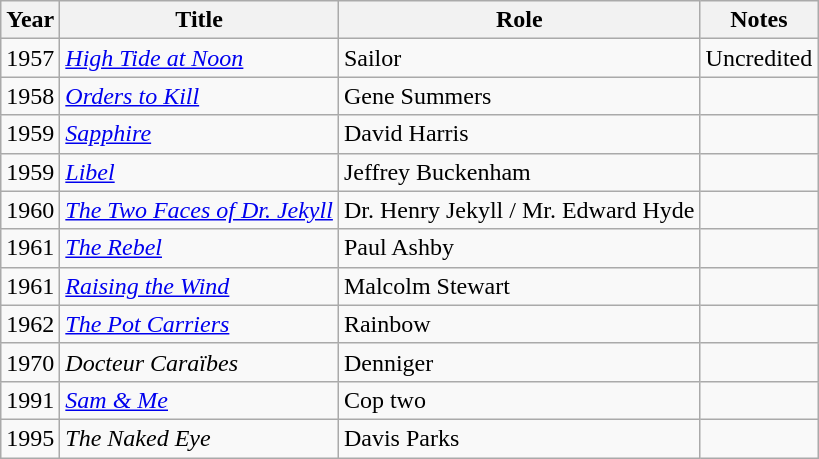<table class="wikitable sortable">
<tr>
<th>Year</th>
<th>Title</th>
<th>Role</th>
<th class="unsortable">Notes</th>
</tr>
<tr>
<td>1957</td>
<td><em><a href='#'>High Tide at Noon</a></em></td>
<td>Sailor</td>
<td>Uncredited</td>
</tr>
<tr>
<td>1958</td>
<td><em><a href='#'>Orders to Kill</a></em></td>
<td>Gene Summers</td>
<td></td>
</tr>
<tr>
<td>1959</td>
<td><em><a href='#'>Sapphire</a></em></td>
<td>David Harris</td>
<td></td>
</tr>
<tr>
<td>1959</td>
<td><em><a href='#'>Libel</a></em></td>
<td>Jeffrey Buckenham</td>
<td></td>
</tr>
<tr>
<td>1960</td>
<td data-sort-value="Two Faces of Dr. Jekyll, The"><em><a href='#'>The Two Faces of Dr. Jekyll</a></em></td>
<td>Dr. Henry Jekyll / Mr. Edward Hyde</td>
<td></td>
</tr>
<tr>
<td>1961</td>
<td data-sort-value="Rebel, The"><em><a href='#'>The Rebel</a></em></td>
<td>Paul Ashby</td>
<td></td>
</tr>
<tr>
<td>1961</td>
<td><em><a href='#'>Raising the Wind</a></em></td>
<td>Malcolm Stewart</td>
<td></td>
</tr>
<tr>
<td>1962</td>
<td data-sort-value="Pot Carriers, The"><em><a href='#'>The Pot Carriers</a></em></td>
<td>Rainbow</td>
<td></td>
</tr>
<tr>
<td>1970</td>
<td><em>Docteur Caraïbes</em></td>
<td>Denniger</td>
<td></td>
</tr>
<tr>
<td>1991</td>
<td><em><a href='#'>Sam & Me</a></em></td>
<td>Cop two</td>
<td></td>
</tr>
<tr>
<td>1995</td>
<td data-sort-value="Naked Eye, The"><em>The Naked Eye</em></td>
<td>Davis Parks</td>
<td></td>
</tr>
</table>
